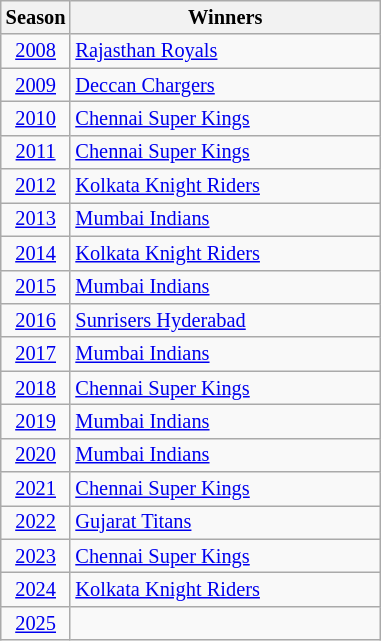<table class="wikitable floatright" style="text-align:center; font-size:85%">
<tr>
<th>Season</th>
<th style="width:200px">Winners</th>
</tr>
<tr>
<td><a href='#'>2008</a></td>
<td style="text-align:left"><a href='#'>Rajasthan Royals</a></td>
</tr>
<tr>
<td><a href='#'>2009</a></td>
<td style="text-align:left"><a href='#'>Deccan Chargers</a></td>
</tr>
<tr>
<td><a href='#'>2010</a></td>
<td style="text-align:left"><a href='#'>Chennai Super Kings</a></td>
</tr>
<tr>
<td><a href='#'>2011</a></td>
<td style="text-align:left"><a href='#'>Chennai Super Kings</a> </td>
</tr>
<tr>
<td><a href='#'>2012</a></td>
<td style="text-align:left"><a href='#'>Kolkata Knight Riders</a></td>
</tr>
<tr>
<td><a href='#'>2013</a></td>
<td style="text-align:left"><a href='#'>Mumbai Indians</a></td>
</tr>
<tr>
<td><a href='#'>2014</a></td>
<td style="text-align:left"><a href='#'>Kolkata Knight Riders</a> </td>
</tr>
<tr>
<td><a href='#'>2015</a></td>
<td style="text-align:left"><a href='#'>Mumbai Indians</a> </td>
</tr>
<tr>
<td><a href='#'>2016</a></td>
<td style="text-align:left"><a href='#'>Sunrisers Hyderabad</a> </td>
</tr>
<tr>
<td><a href='#'>2017</a></td>
<td style="text-align:left"><a href='#'>Mumbai Indians</a> </td>
</tr>
<tr>
<td><a href='#'>2018</a></td>
<td style="text-align:left"><a href='#'>Chennai Super Kings</a> </td>
</tr>
<tr>
<td><a href='#'>2019</a></td>
<td style="text-align:left"><a href='#'>Mumbai Indians</a> </td>
</tr>
<tr>
<td><a href='#'>2020</a></td>
<td style="text-align:left"><a href='#'>Mumbai Indians</a> </td>
</tr>
<tr>
<td><a href='#'>2021</a></td>
<td style="text-align:left"><a href='#'>Chennai Super Kings</a> </td>
</tr>
<tr>
<td><a href='#'>2022</a></td>
<td style="text-align:left"><a href='#'>Gujarat Titans</a></td>
</tr>
<tr>
<td><a href='#'>2023</a></td>
<td style="text-align:left"><a href='#'>Chennai Super Kings</a> </td>
</tr>
<tr>
<td><a href='#'>2024</a></td>
<td style="text-align:left"><a href='#'>Kolkata Knight Riders</a> </td>
</tr>
<tr>
<td><a href='#'>2025</a></td>
<td style="text-align:left"></td>
</tr>
</table>
